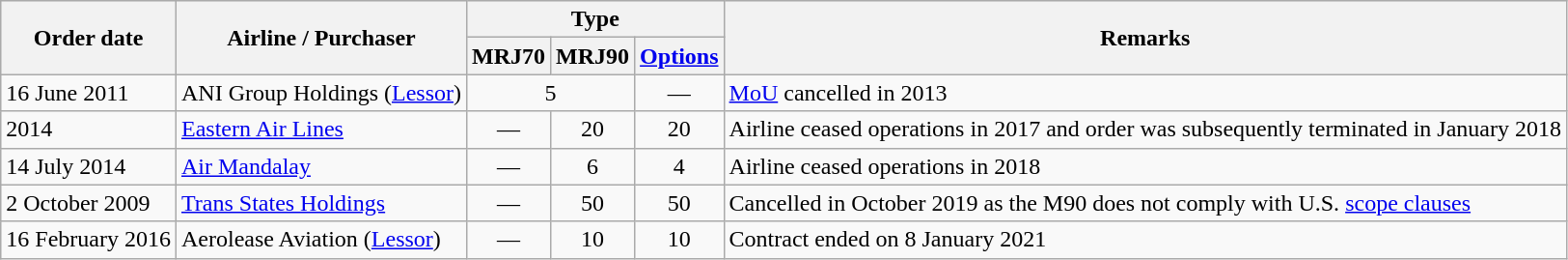<table class="wikitable">
<tr style="background:#efefef;">
<th rowspan="2">Order date</th>
<th rowspan="2">Airline / Purchaser</th>
<th colspan="3">Type</th>
<th rowspan="2">Remarks</th>
</tr>
<tr style="background:#efefef;">
<th>MRJ70</th>
<th>MRJ90</th>
<th><a href='#'>Options</a></th>
</tr>
<tr>
<td>16 June 2011</td>
<td> ANI Group Holdings (<a href='#'>Lessor</a>)</td>
<td style="text-align:center;" colspan="2">5</td>
<td style="text-align:center;">—</td>
<td><a href='#'>MoU</a> cancelled in 2013</td>
</tr>
<tr>
<td>2014</td>
<td> <a href='#'>Eastern Air Lines</a></td>
<td style="text-align:center;">—</td>
<td style="text-align:center;">20</td>
<td style="text-align:center;">20</td>
<td>Airline ceased operations in 2017 and order was subsequently terminated in January 2018</td>
</tr>
<tr>
<td>14 July 2014</td>
<td> <a href='#'>Air Mandalay</a></td>
<td style="text-align:center;">—</td>
<td style="text-align:center;">6</td>
<td style="text-align:center;">4</td>
<td>Airline ceased operations in 2018</td>
</tr>
<tr>
<td>2 October 2009</td>
<td> <a href='#'>Trans States Holdings</a></td>
<td style="text-align:center;">—</td>
<td style="text-align:center;">50</td>
<td style="text-align:center;">50</td>
<td>Cancelled in October 2019 as the M90 does not comply with U.S. <a href='#'>scope clauses</a></td>
</tr>
<tr>
<td>16 February 2016</td>
<td> Aerolease Aviation (<a href='#'>Lessor</a>)</td>
<td style="text-align:center;">—</td>
<td style="text-align:center;">10</td>
<td style="text-align:center;">10</td>
<td>Contract ended on 8 January 2021</td>
</tr>
</table>
